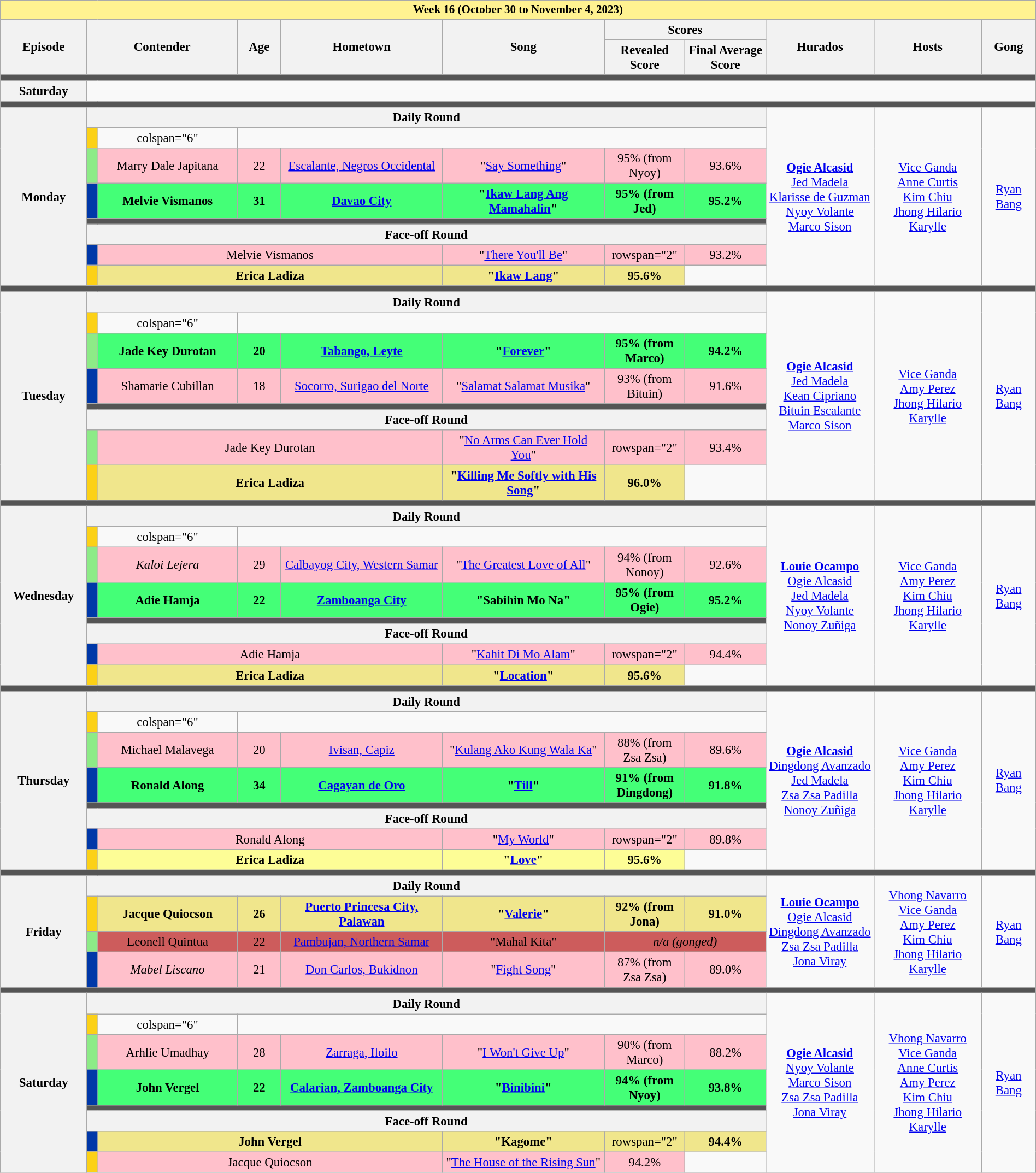<table class="wikitable mw-collapsible mw-collapsed" style="width:100%; text-align:center; font-size:95%;">
<tr>
<th colspan="11" style="background-color:#fff291;font-size:14px">Week 16 (October 30 to November 4, 2023)</th>
</tr>
<tr>
<th rowspan="2" width="8%">Episode</th>
<th colspan="2" rowspan="2" width="14%">Contender</th>
<th rowspan="2" width="04%">Age</th>
<th rowspan="2" width="15%">Hometown</th>
<th rowspan="2" width="15%">Song</th>
<th colspan="2">Scores</th>
<th rowspan="2" width="10%">Hurados</th>
<th rowspan="2" width="10%">Hosts</th>
<th rowspan="2" width="05%">Gong</th>
</tr>
<tr>
<th width="7.5%">Revealed Score</th>
<th width="7.5%">Final Average Score</th>
</tr>
<tr>
<td colspan="11" style="background:#555;"></td>
</tr>
<tr>
<th rowspan="1">Saturday <br></th>
<td colspan="10"></td>
</tr>
<tr>
<td colspan="11" style="background:#555;"></td>
</tr>
<tr>
<th rowspan="8">Monday<br></th>
<th colspan="7">Daily Round</th>
<td rowspan="8"><strong><a href='#'>Ogie Alcasid</a></strong><br><a href='#'>Jed Madela</a><br><a href='#'>Klarisse de Guzman</a><br><a href='#'>Nyoy Volante</a><br><a href='#'>Marco Sison</a></td>
<td rowspan="8"><a href='#'>Vice Ganda</a><br><a href='#'>Anne Curtis</a><br><a href='#'>Kim Chiu</a><br><a href='#'>Jhong Hilario</a><br><a href='#'>Karylle</a></td>
<td rowspan="8"><a href='#'>Ryan Bang</a></td>
</tr>
<tr>
<td style="background:#FCD116" width="01%"></td>
<td>colspan="6" </td>
</tr>
<tr style="background:pink" |>
<td style="background:#8deb87"></td>
<td>Marry Dale Japitana</td>
<td>22</td>
<td><a href='#'>Escalante, Negros Occidental</a></td>
<td>"<a href='#'>Say Something</a>"</td>
<td>95% (from Nyoy)</td>
<td>93.6%</td>
</tr>
<tr style="background:#44ff77" |>
<td style="background:#0038A8"></td>
<td><strong>Melvie Vismanos</strong></td>
<td><strong>31</strong></td>
<td><strong><a href='#'>Davao City</a></strong></td>
<td><strong>"<a href='#'>Ikaw Lang Ang Mamahalin</a>"</strong></td>
<td><strong>95% (from Jed)</strong></td>
<td><strong>95.2%</strong></td>
</tr>
<tr>
<td colspan="7" style="background:#555;"></td>
</tr>
<tr>
<th colspan="7">Face-off Round</th>
</tr>
<tr style="background:pink" |>
<td style="background:#0038A8"></td>
<td colspan="3">Melvie Vismanos</td>
<td>"<a href='#'>There You'll Be</a>"</td>
<td>rowspan="2" </td>
<td>93.2%</td>
</tr>
<tr style="background:khaki" |>
<td style="background:#FCD116"></td>
<td colspan="3"><strong>Erica Ladiza</strong></td>
<td><strong>"<a href='#'>Ikaw Lang</a>"</strong></td>
<td><strong>95.6%</strong></td>
</tr>
<tr>
<td colspan="11" style="background:#555;"></td>
</tr>
<tr>
<th rowspan="8">Tuesday<br></th>
<th colspan="7">Daily Round</th>
<td rowspan="8"><strong><a href='#'>Ogie Alcasid</a></strong><br><a href='#'>Jed Madela</a><br><a href='#'>Kean Cipriano</a><br><a href='#'>Bituin Escalante</a><br><a href='#'>Marco Sison</a></td>
<td rowspan="8"><a href='#'>Vice Ganda</a><br><a href='#'>Amy Perez</a><br><a href='#'>Jhong Hilario</a><br><a href='#'>Karylle</a></td>
<td rowspan="8"><a href='#'>Ryan Bang</a></td>
</tr>
<tr>
<td style="background:#FCD116"></td>
<td>colspan="6" </td>
</tr>
<tr style="background:#44ff77" |>
<td style="background:#8deb87"></td>
<td><strong>Jade Key Durotan</strong></td>
<td><strong>20</strong></td>
<td><strong><a href='#'>Tabango, Leyte</a></strong></td>
<td><strong>"<a href='#'>Forever</a>"</strong></td>
<td><strong>95% (from Marco)</strong></td>
<td><strong>94.2%</strong></td>
</tr>
<tr style="background:pink" |>
<td style="background:#0038A8"></td>
<td>Shamarie Cubillan</td>
<td>18</td>
<td><a href='#'>Socorro, Surigao del Norte</a></td>
<td>"<a href='#'>Salamat Salamat Musika</a>"</td>
<td>93% (from Bituin)</td>
<td>91.6%</td>
</tr>
<tr>
<td colspan="7" style="background:#555;"></td>
</tr>
<tr>
<th colspan="7">Face-off Round</th>
</tr>
<tr style="background:pink" |>
<td style="background:#8deb87"></td>
<td colspan="3">Jade Key Durotan</td>
<td>"<a href='#'>No Arms Can Ever Hold You</a>"</td>
<td>rowspan="2" </td>
<td>93.4%</td>
</tr>
<tr style="background:khaki" |>
<td style="background:#FCD116"></td>
<td colspan="3"><strong>Erica Ladiza</strong></td>
<td><strong>"<a href='#'>Killing Me Softly with His Song</a>"</strong></td>
<td><strong>96.0%</strong></td>
</tr>
<tr>
<td colspan="11" style="background:#555;"></td>
</tr>
<tr>
<th rowspan="8">Wednesday<br></th>
<th colspan="7">Daily Round</th>
<td rowspan="8"><strong><a href='#'>Louie Ocampo</a></strong><br><a href='#'>Ogie Alcasid</a><br><a href='#'>Jed Madela</a><br><a href='#'>Nyoy Volante</a><br><a href='#'>Nonoy Zuñiga</a></td>
<td rowspan="8"><a href='#'>Vice Ganda</a><br><a href='#'>Amy Perez</a><br><a href='#'>Kim Chiu</a><br><a href='#'>Jhong Hilario</a><br><a href='#'>Karylle</a></td>
<td rowspan="8"><a href='#'>Ryan Bang</a></td>
</tr>
<tr>
<td style="background:#FCD116"></td>
<td>colspan="6" </td>
</tr>
<tr style="background:pink" |>
<td style="background:#8deb87"></td>
<td><em>Kaloi Lejera</em></td>
<td>29</td>
<td><a href='#'>Calbayog City, Western Samar</a></td>
<td>"<a href='#'>The Greatest Love of All</a>"</td>
<td>94% (from Nonoy)</td>
<td>92.6%</td>
</tr>
<tr style="background:#44ff77" |>
<td style="background:#0038A8"></td>
<td><strong>Adie Hamja</strong></td>
<td><strong>22</strong></td>
<td><strong><a href='#'>Zamboanga City</a></strong></td>
<td><strong>"Sabihin Mo Na"</strong></td>
<td><strong>95% (from Ogie)</strong></td>
<td><strong>95.2%</strong></td>
</tr>
<tr>
<td colspan="7" style="background:#555;"></td>
</tr>
<tr>
<th colspan="7">Face-off Round</th>
</tr>
<tr style="background:pink" |>
<td style="background:#0038A8"></td>
<td colspan="3">Adie Hamja</td>
<td>"<a href='#'>Kahit Di Mo Alam</a>"</td>
<td>rowspan="2" </td>
<td>94.4%</td>
</tr>
<tr style="background:khaki" |>
<td style="background:#FCD116"></td>
<td colspan="3"><strong>Erica Ladiza</strong></td>
<td><strong>"<a href='#'>Location</a>"</strong></td>
<td><strong>95.6%</strong></td>
</tr>
<tr>
<td colspan="11" style="background:#555;"></td>
</tr>
<tr>
<th rowspan="8">Thursday<br></th>
<th colspan="7">Daily Round</th>
<td rowspan="8"><strong><a href='#'>Ogie Alcasid</a></strong><br><a href='#'>Dingdong Avanzado</a><br><a href='#'>Jed Madela</a><br><a href='#'>Zsa Zsa Padilla</a><br><a href='#'>Nonoy Zuñiga</a></td>
<td rowspan="8"><a href='#'>Vice Ganda</a><br><a href='#'>Amy Perez</a><br><a href='#'>Kim Chiu</a><br><a href='#'>Jhong Hilario</a><br><a href='#'>Karylle</a></td>
<td rowspan="8"><a href='#'>Ryan Bang</a></td>
</tr>
<tr>
<td style="background:#FCD116"></td>
<td>colspan="6" </td>
</tr>
<tr style="background:pink" |>
<td style="background:#8deb87"></td>
<td>Michael Malavega</td>
<td>20</td>
<td><a href='#'>Ivisan, Capiz</a></td>
<td>"<a href='#'>Kulang Ako Kung Wala Ka</a>"</td>
<td>88% (from Zsa Zsa)</td>
<td>89.6%</td>
</tr>
<tr style="background:#44ff77" |>
<td style="background:#0038A8"></td>
<td><strong>Ronald Along</strong></td>
<td><strong>34</strong></td>
<td><strong><a href='#'>Cagayan de Oro</a></strong></td>
<td><strong>"<a href='#'>Till</a>"</strong></td>
<td><strong>91% (from Dingdong)</strong></td>
<td><strong>91.8%</strong></td>
</tr>
<tr>
<td colspan="7" style="background:#555;"></td>
</tr>
<tr>
<th colspan="7">Face-off Round</th>
</tr>
<tr style="background:pink" |>
<td style="background:#0038A8"></td>
<td colspan="3">Ronald Along</td>
<td>"<a href='#'>My World</a>"</td>
<td>rowspan="2" </td>
<td>89.8%</td>
</tr>
<tr style="background:#FDFD96" |>
<td style="background:#FCD116"></td>
<td colspan="3"><strong>Erica Ladiza</strong></td>
<td><strong>"<a href='#'>Love</a>"</strong></td>
<td><strong>95.6%</strong></td>
</tr>
<tr>
<td colspan="11" style="background:#555;"></td>
</tr>
<tr>
<th rowspan="4">Friday<br></th>
<th colspan="7">Daily Round</th>
<td rowspan="4"><strong><a href='#'>Louie Ocampo</a></strong><br><a href='#'>Ogie Alcasid</a><br><a href='#'>Dingdong Avanzado</a><br><a href='#'>Zsa Zsa Padilla</a><br><a href='#'>Jona Viray</a></td>
<td rowspan="4"><a href='#'>Vhong Navarro</a><br><a href='#'>Vice Ganda</a><br><a href='#'>Amy Perez</a><br><a href='#'>Kim Chiu</a><br><a href='#'>Jhong Hilario</a><br><a href='#'>Karylle</a></td>
<td rowspan="4"><a href='#'>Ryan Bang</a></td>
</tr>
<tr style="background:khaki" |>
<td style="background:#FCD116"></td>
<td><strong>Jacque Quiocson</strong></td>
<td><strong>26</strong></td>
<td><strong><a href='#'>Puerto Princesa City, Palawan</a></strong></td>
<td><strong>"<a href='#'>Valerie</a>"</strong></td>
<td><strong>92% (from Jona)</strong></td>
<td><strong>91.0%</strong></td>
</tr>
<tr style="background:#CD5C5C"|>
<td style="background:#8deb87"></td>
<td>Leonell Quintua</td>
<td>22</td>
<td><a href='#'>Pambujan, Northern Samar</a></td>
<td>"Mahal Kita"</td>
<td colspan="2"><em>n/a (gonged)</em></td>
</tr>
<tr style="background:pink" |>
<td style="background:#0038A8"></td>
<td><em>Mabel Liscano</em></td>
<td>21</td>
<td><a href='#'>Don Carlos, Bukidnon</a></td>
<td>"<a href='#'>Fight Song</a>"</td>
<td>87% (from Zsa Zsa)</td>
<td>89.0%</td>
</tr>
<tr>
<td colspan="11" style="background:#555;"></td>
</tr>
<tr>
<th rowspan="8">Saturday <br></th>
<th colspan="7">Daily Round</th>
<td rowspan="8"><strong><a href='#'>Ogie Alcasid</a></strong><br><a href='#'>Nyoy Volante</a><br><a href='#'>Marco Sison</a><br><a href='#'>Zsa Zsa Padilla</a><br><a href='#'>Jona Viray</a></td>
<td rowspan="8"><a href='#'>Vhong Navarro</a><br><a href='#'>Vice Ganda</a><br><a href='#'>Anne Curtis</a><br><a href='#'>Amy Perez</a><br><a href='#'>Kim Chiu</a><br><a href='#'>Jhong Hilario</a><br><a href='#'>Karylle</a></td>
<td rowspan="8"><a href='#'>Ryan Bang</a></td>
</tr>
<tr>
<td style="background:#FCD116"></td>
<td>colspan="6" </td>
</tr>
<tr style="background:pink" |>
<td style="background:#8deb87"></td>
<td>Arhlie Umadhay</td>
<td>28</td>
<td><a href='#'>Zarraga, Iloilo</a></td>
<td>"<a href='#'>I Won't Give Up</a>"</td>
<td>90% (from Marco)</td>
<td>88.2%</td>
</tr>
<tr style="background:#44ff77" |>
<td style="background:#0038A8"></td>
<td><strong>John Vergel</strong></td>
<td><strong>22</strong></td>
<td><strong><a href='#'>Calarian, Zamboanga City</a></strong></td>
<td><strong>"<a href='#'>Binibini</a>"</strong></td>
<td><strong>94% (from Nyoy)</strong></td>
<td><strong>93.8%</strong></td>
</tr>
<tr>
<td colspan="7" style="background:#555;"></td>
</tr>
<tr>
<th colspan="7">Face-off Round</th>
</tr>
<tr style="background:khaki" |>
<td style="background:#0038A8"></td>
<td colspan="3"><strong>John Vergel</strong></td>
<td><strong>"Kagome"</strong></td>
<td>rowspan="2" </td>
<td><strong>94.4%</strong></td>
</tr>
<tr style="background:pink" |>
<td style="background:#FCD116"></td>
<td colspan="3">Jacque Quiocson</td>
<td>"<a href='#'>The House of the Rising Sun</a>"</td>
<td>94.2%</td>
</tr>
</table>
